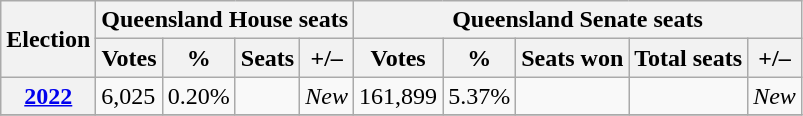<table class="wikitable">
<tr>
<th rowspan=2>Election</th>
<th colspan=4>Queensland House seats</th>
<th colspan=5>Queensland Senate seats</th>
</tr>
<tr>
<th>Votes</th>
<th>%</th>
<th>Seats</th>
<th>+/–</th>
<th>Votes</th>
<th>%</th>
<th>Seats won</th>
<th>Total seats</th>
<th>+/–</th>
</tr>
<tr>
<th><a href='#'>2022</a></th>
<td>6,025</td>
<td>0.20%</td>
<td></td>
<td><em>New</em></td>
<td>161,899</td>
<td>5.37%</td>
<td></td>
<td></td>
<td><em>New</em></td>
</tr>
<tr>
</tr>
</table>
